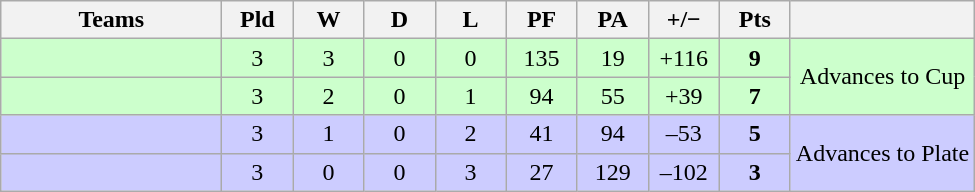<table class="wikitable" style="text-align: center;">
<tr>
<th width="140">Teams</th>
<th width="40">Pld</th>
<th width="40">W</th>
<th width="40">D</th>
<th width="40">L</th>
<th width="40">PF</th>
<th width="40">PA</th>
<th width="40">+/−</th>
<th width="40">Pts</th>
<th></th>
</tr>
<tr bgcolor="ccffcc">
<td align="left"></td>
<td>3</td>
<td>3</td>
<td>0</td>
<td>0</td>
<td>135</td>
<td>19</td>
<td>+116</td>
<td><strong>9</strong></td>
<td rowspan="2">Advances to Cup</td>
</tr>
<tr bgcolor="ccffcc">
<td align="left"></td>
<td>3</td>
<td>2</td>
<td>0</td>
<td>1</td>
<td>94</td>
<td>55</td>
<td>+39</td>
<td><strong>7</strong></td>
</tr>
<tr bgcolor="ccccff">
<td align="left"></td>
<td>3</td>
<td>1</td>
<td>0</td>
<td>2</td>
<td>41</td>
<td>94</td>
<td>–53</td>
<td><strong>5</strong></td>
<td rowspan="2">Advances to Plate</td>
</tr>
<tr bgcolor="ccccff">
<td align="left"></td>
<td>3</td>
<td>0</td>
<td>0</td>
<td>3</td>
<td>27</td>
<td>129</td>
<td>–102</td>
<td><strong>3</strong></td>
</tr>
</table>
